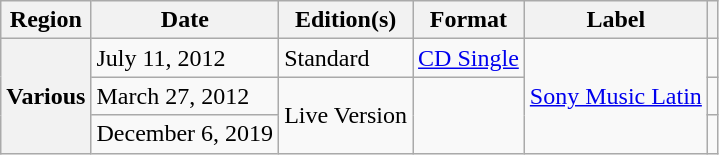<table class="wikitable plainrowheaders">
<tr>
<th scope="col">Region</th>
<th scope="col">Date</th>
<th scope="col">Edition(s)</th>
<th scope="col">Format</th>
<th scope="col">Label</th>
<th scope="col"></th>
</tr>
<tr>
<th rowspan="3" scope="row">Various</th>
<td>July 11, 2012</td>
<td>Standard</td>
<td><a href='#'>CD Single</a></td>
<td rowspan="3"><a href='#'>Sony Music Latin</a></td>
<td></td>
</tr>
<tr>
<td>March 27, 2012</td>
<td rowspan="2">Live Version</td>
<td rowspan="2"></td>
<td></td>
</tr>
<tr>
<td>December 6, 2019</td>
<td></td>
</tr>
</table>
